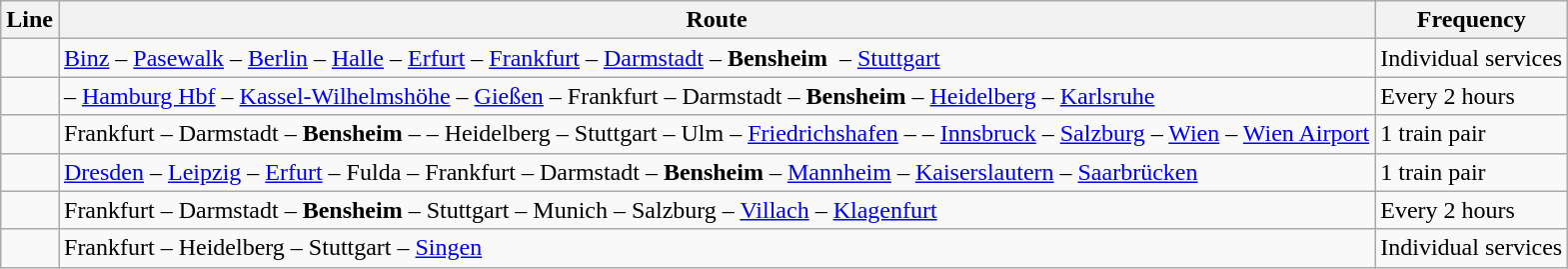<table class="wikitable">
<tr class="hintergrundfarbe5">
<th>Line</th>
<th>Route</th>
<th>Frequency</th>
</tr>
<tr>
<td></td>
<td><a href='#'>Binz</a> – <a href='#'>Pasewalk</a> – <a href='#'>Berlin</a> – <a href='#'>Halle</a> – <a href='#'>Erfurt</a> – <a href='#'>Frankfurt</a> – <a href='#'>Darmstadt</a> – <strong>Bensheim </strong> – <a href='#'>Stuttgart</a></td>
<td>Individual services</td>
</tr>
<tr>
<td></td>
<td> – <a href='#'>Hamburg Hbf</a> – <a href='#'>Kassel-Wilhelmshöhe</a> – <a href='#'>Gießen</a> – Frankfurt – Darmstadt – <strong>Bensheim </strong> – <a href='#'>Heidelberg</a> – <a href='#'>Karlsruhe</a></td>
<td>Every 2 hours</td>
</tr>
<tr>
<td align="center"></td>
<td>Frankfurt – Darmstadt – <strong>Bensheim</strong> –  – Heidelberg – Stuttgart – Ulm – <a href='#'>Friedrichshafen</a> –  – <a href='#'>Innsbruck</a> – <a href='#'>Salzburg</a> – <a href='#'>Wien</a> – <a href='#'>Wien Airport</a></td>
<td>1 train pair</td>
</tr>
<tr>
<td></td>
<td><a href='#'>Dresden</a> – <a href='#'>Leipzig</a> – <a href='#'>Erfurt</a> – Fulda – Frankfurt – Darmstadt – <strong>Bensheim </strong> – <a href='#'>Mannheim</a> – <a href='#'>Kaiserslautern</a> – <a href='#'>Saarbrücken</a></td>
<td>1 train pair</td>
</tr>
<tr>
<td></td>
<td>Frankfurt – Darmstadt – <strong>Bensheim </strong> – Stuttgart – Munich – Salzburg – <a href='#'>Villach</a> – <a href='#'>Klagenfurt</a></td>
<td>Every 2 hours</td>
</tr>
<tr>
<td></td>
<td>Frankfurt – Heidelberg – Stuttgart – <a href='#'>Singen</a></td>
<td>Individual services</td>
</tr>
</table>
